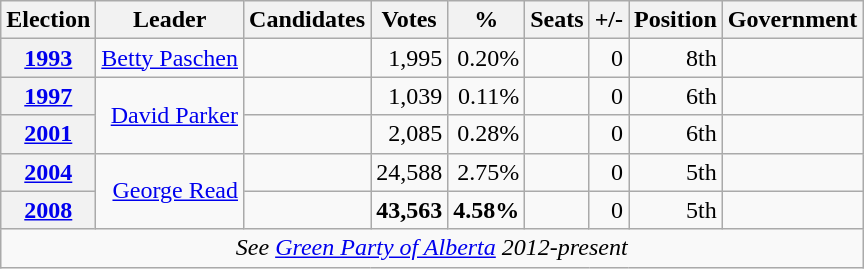<table class="wikitable" style="text-align: right;">
<tr>
<th>Election</th>
<th>Leader</th>
<th>Candidates</th>
<th>Votes</th>
<th>%</th>
<th>Seats</th>
<th>+/-</th>
<th>Position</th>
<th>Government</th>
</tr>
<tr>
<th><a href='#'>1993</a></th>
<td><a href='#'>Betty Paschen</a></td>
<td></td>
<td>1,995</td>
<td>0.20%</td>
<td></td>
<td> 0</td>
<td> 8th</td>
<td></td>
</tr>
<tr>
<th><a href='#'>1997</a></th>
<td rowspan=2><a href='#'>David Parker</a></td>
<td></td>
<td>1,039</td>
<td>0.11%</td>
<td></td>
<td> 0</td>
<td> 6th</td>
<td></td>
</tr>
<tr>
<th><a href='#'>2001</a></th>
<td></td>
<td>2,085</td>
<td>0.28%</td>
<td></td>
<td> 0</td>
<td> 6th</td>
<td></td>
</tr>
<tr>
<th><a href='#'>2004</a></th>
<td rowspan=2><a href='#'>George Read</a></td>
<td></td>
<td>24,588</td>
<td>2.75%</td>
<td></td>
<td> 0</td>
<td> 5th</td>
<td></td>
</tr>
<tr>
<th><a href='#'>2008</a></th>
<td></td>
<td><strong>43,563</strong></td>
<td><strong>4.58%</strong></td>
<td></td>
<td> 0</td>
<td> 5th</td>
<td></td>
</tr>
<tr>
<td colspan=11 align=center><em>See <a href='#'>Green Party of Alberta</a> 2012-present</em></td>
</tr>
</table>
